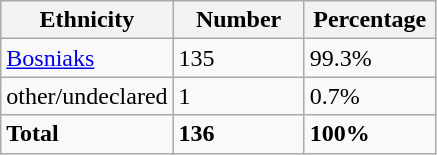<table class="wikitable">
<tr>
<th width="100px">Ethnicity</th>
<th width="80px">Number</th>
<th width="80px">Percentage</th>
</tr>
<tr>
<td><a href='#'>Bosniaks</a></td>
<td>135</td>
<td>99.3%</td>
</tr>
<tr>
<td>other/undeclared</td>
<td>1</td>
<td>0.7%</td>
</tr>
<tr>
<td><strong>Total</strong></td>
<td><strong>136</strong></td>
<td><strong>100%</strong></td>
</tr>
</table>
